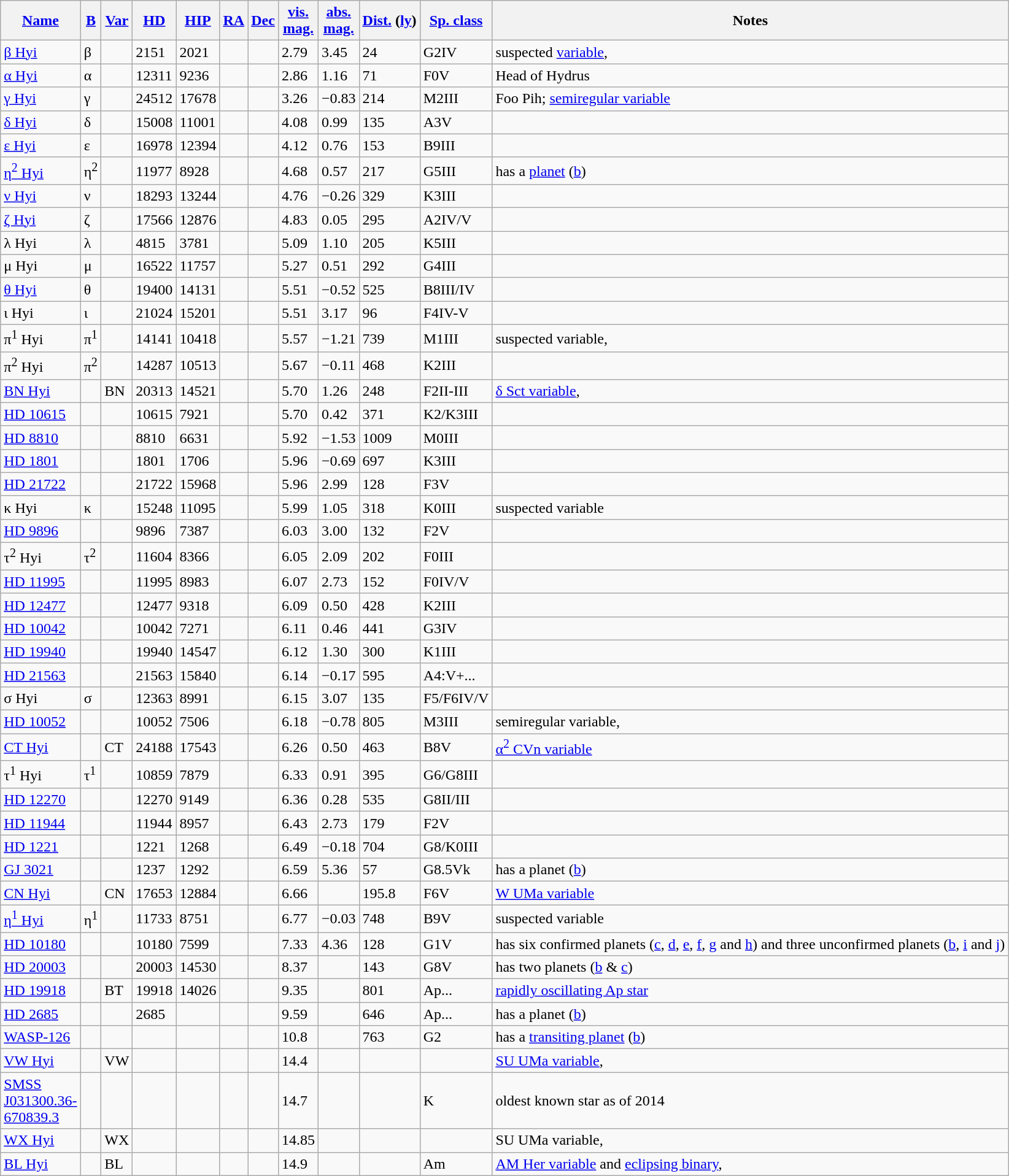<table class="wikitable sortable sticky-header">
<tr>
<th width="70"><a href='#'>Name</a></th>
<th><a href='#'>B</a></th>
<th><a href='#'>Var</a></th>
<th><a href='#'>HD</a></th>
<th><a href='#'>HIP</a></th>
<th><a href='#'>RA</a></th>
<th><a href='#'>Dec</a></th>
<th><a href='#'>vis.<br>mag.</a></th>
<th><a href='#'>abs.<br>mag.</a></th>
<th><a href='#'>Dist.</a> (<a href='#'>ly</a>)</th>
<th><a href='#'>Sp. class</a></th>
<th>Notes</th>
</tr>
<tr>
<td><a href='#'>β Hyi</a></td>
<td>β</td>
<td></td>
<td>2151</td>
<td>2021</td>
<td></td>
<td></td>
<td>2.79</td>
<td>3.45</td>
<td>24</td>
<td>G2IV</td>
<td style="text-align:left;">suspected <a href='#'>variable</a>, </td>
</tr>
<tr>
<td><a href='#'>α Hyi</a></td>
<td>α</td>
<td></td>
<td>12311</td>
<td>9236</td>
<td></td>
<td></td>
<td>2.86</td>
<td>1.16</td>
<td>71</td>
<td>F0V</td>
<td style="text-align:left;">Head of Hydrus</td>
</tr>
<tr>
<td><a href='#'>γ Hyi</a></td>
<td>γ</td>
<td></td>
<td>24512</td>
<td>17678</td>
<td></td>
<td></td>
<td>3.26</td>
<td>−0.83</td>
<td>214</td>
<td>M2III</td>
<td>Foo Pih; <a href='#'>semiregular variable</a></td>
</tr>
<tr>
<td><a href='#'>δ Hyi</a></td>
<td>δ</td>
<td></td>
<td>15008</td>
<td>11001</td>
<td></td>
<td></td>
<td>4.08</td>
<td>0.99</td>
<td>135</td>
<td>A3V</td>
<td></td>
</tr>
<tr>
<td><a href='#'>ε Hyi</a></td>
<td>ε</td>
<td></td>
<td>16978</td>
<td>12394</td>
<td></td>
<td></td>
<td>4.12</td>
<td>0.76</td>
<td>153</td>
<td>B9III</td>
<td></td>
</tr>
<tr>
<td><a href='#'>η<sup>2</sup> Hyi</a></td>
<td>η<sup>2</sup></td>
<td></td>
<td>11977</td>
<td>8928</td>
<td></td>
<td></td>
<td>4.68</td>
<td>0.57</td>
<td>217</td>
<td>G5III</td>
<td style="text-align:left;">has a <a href='#'>planet</a> (<a href='#'>b</a>)</td>
</tr>
<tr>
<td><a href='#'>ν Hyi</a></td>
<td>ν</td>
<td></td>
<td>18293</td>
<td>13244</td>
<td></td>
<td></td>
<td>4.76</td>
<td>−0.26</td>
<td>329</td>
<td>K3III</td>
<td></td>
</tr>
<tr>
<td><a href='#'>ζ Hyi</a></td>
<td>ζ</td>
<td></td>
<td>17566</td>
<td>12876</td>
<td></td>
<td></td>
<td>4.83</td>
<td>0.05</td>
<td>295</td>
<td>A2IV/V</td>
<td></td>
</tr>
<tr>
<td>λ Hyi</td>
<td>λ</td>
<td></td>
<td>4815</td>
<td>3781</td>
<td></td>
<td></td>
<td>5.09</td>
<td>1.10</td>
<td>205</td>
<td>K5III</td>
<td></td>
</tr>
<tr>
<td>μ Hyi</td>
<td>μ</td>
<td></td>
<td>16522</td>
<td>11757</td>
<td></td>
<td></td>
<td>5.27</td>
<td>0.51</td>
<td>292</td>
<td>G4III</td>
<td></td>
</tr>
<tr>
<td><a href='#'>θ Hyi</a></td>
<td>θ</td>
<td></td>
<td>19400</td>
<td>14131</td>
<td></td>
<td></td>
<td>5.51</td>
<td>−0.52</td>
<td>525</td>
<td>B8III/IV</td>
<td></td>
</tr>
<tr>
<td>ι Hyi</td>
<td>ι</td>
<td></td>
<td>21024</td>
<td>15201</td>
<td></td>
<td></td>
<td>5.51</td>
<td>3.17</td>
<td>96</td>
<td>F4IV-V</td>
<td></td>
</tr>
<tr>
<td>π<sup>1</sup> Hyi</td>
<td>π<sup>1</sup></td>
<td></td>
<td>14141</td>
<td>10418</td>
<td></td>
<td></td>
<td>5.57</td>
<td>−1.21</td>
<td>739</td>
<td>M1III</td>
<td>suspected variable, </td>
</tr>
<tr>
<td>π<sup>2</sup> Hyi</td>
<td>π<sup>2</sup></td>
<td></td>
<td>14287</td>
<td>10513</td>
<td></td>
<td></td>
<td>5.67</td>
<td>−0.11</td>
<td>468</td>
<td>K2III</td>
<td></td>
</tr>
<tr>
<td><a href='#'>BN Hyi</a></td>
<td></td>
<td>BN</td>
<td>20313</td>
<td>14521</td>
<td></td>
<td></td>
<td>5.70</td>
<td>1.26</td>
<td>248</td>
<td>F2II-III</td>
<td style="text-align:left;"><a href='#'>δ Sct variable</a>, </td>
</tr>
<tr>
<td><a href='#'>HD 10615</a></td>
<td></td>
<td></td>
<td>10615</td>
<td>7921</td>
<td></td>
<td></td>
<td>5.70</td>
<td>0.42</td>
<td>371</td>
<td>K2/K3III</td>
<td></td>
</tr>
<tr>
<td><a href='#'>HD 8810</a></td>
<td></td>
<td></td>
<td>8810</td>
<td>6631</td>
<td></td>
<td></td>
<td>5.92</td>
<td>−1.53</td>
<td>1009</td>
<td>M0III</td>
<td></td>
</tr>
<tr>
<td><a href='#'>HD 1801</a></td>
<td></td>
<td></td>
<td>1801</td>
<td>1706</td>
<td></td>
<td></td>
<td>5.96</td>
<td>−0.69</td>
<td>697</td>
<td>K3III</td>
<td></td>
</tr>
<tr>
<td><a href='#'>HD 21722</a></td>
<td></td>
<td></td>
<td>21722</td>
<td>15968</td>
<td></td>
<td></td>
<td>5.96</td>
<td>2.99</td>
<td>128</td>
<td>F3V</td>
<td></td>
</tr>
<tr>
<td>κ Hyi</td>
<td>κ</td>
<td></td>
<td>15248</td>
<td>11095</td>
<td></td>
<td></td>
<td>5.99</td>
<td>1.05</td>
<td>318</td>
<td>K0III</td>
<td>suspected variable</td>
</tr>
<tr>
<td><a href='#'>HD 9896</a></td>
<td></td>
<td></td>
<td>9896</td>
<td>7387</td>
<td></td>
<td></td>
<td>6.03</td>
<td>3.00</td>
<td>132</td>
<td>F2V</td>
<td></td>
</tr>
<tr>
<td>τ<sup>2</sup> Hyi</td>
<td>τ<sup>2</sup></td>
<td></td>
<td>11604</td>
<td>8366</td>
<td></td>
<td></td>
<td>6.05</td>
<td>2.09</td>
<td>202</td>
<td>F0III</td>
<td></td>
</tr>
<tr>
<td><a href='#'>HD 11995</a></td>
<td></td>
<td></td>
<td>11995</td>
<td>8983</td>
<td></td>
<td></td>
<td>6.07</td>
<td>2.73</td>
<td>152</td>
<td>F0IV/V</td>
<td></td>
</tr>
<tr>
<td><a href='#'>HD 12477</a></td>
<td></td>
<td></td>
<td>12477</td>
<td>9318</td>
<td></td>
<td></td>
<td>6.09</td>
<td>0.50</td>
<td>428</td>
<td>K2III</td>
<td></td>
</tr>
<tr>
<td><a href='#'>HD 10042</a></td>
<td></td>
<td></td>
<td>10042</td>
<td>7271</td>
<td></td>
<td></td>
<td>6.11</td>
<td>0.46</td>
<td>441</td>
<td>G3IV</td>
<td></td>
</tr>
<tr>
<td><a href='#'>HD 19940</a></td>
<td></td>
<td></td>
<td>19940</td>
<td>14547</td>
<td></td>
<td></td>
<td>6.12</td>
<td>1.30</td>
<td>300</td>
<td>K1III</td>
<td></td>
</tr>
<tr>
<td><a href='#'>HD 21563</a></td>
<td></td>
<td></td>
<td>21563</td>
<td>15840</td>
<td></td>
<td></td>
<td>6.14</td>
<td>−0.17</td>
<td>595</td>
<td>A4:V+...</td>
<td></td>
</tr>
<tr>
<td>σ Hyi</td>
<td>σ</td>
<td></td>
<td>12363</td>
<td>8991</td>
<td></td>
<td></td>
<td>6.15</td>
<td>3.07</td>
<td>135</td>
<td>F5/F6IV/V</td>
<td></td>
</tr>
<tr>
<td><a href='#'>HD 10052</a></td>
<td></td>
<td></td>
<td>10052</td>
<td>7506</td>
<td></td>
<td></td>
<td>6.18</td>
<td>−0.78</td>
<td>805</td>
<td>M3III</td>
<td>semiregular variable, </td>
</tr>
<tr>
<td><a href='#'>CT Hyi</a></td>
<td></td>
<td>CT</td>
<td>24188</td>
<td>17543</td>
<td></td>
<td></td>
<td>6.26</td>
<td>0.50</td>
<td>463</td>
<td>B8V</td>
<td style="text-align:left;"><a href='#'>α<sup>2</sup> CVn variable</a></td>
</tr>
<tr>
<td>τ<sup>1</sup> Hyi</td>
<td>τ<sup>1</sup></td>
<td></td>
<td>10859</td>
<td>7879</td>
<td></td>
<td></td>
<td>6.33</td>
<td>0.91</td>
<td>395</td>
<td>G6/G8III</td>
<td></td>
</tr>
<tr>
<td><a href='#'>HD 12270</a></td>
<td></td>
<td></td>
<td>12270</td>
<td>9149</td>
<td></td>
<td></td>
<td>6.36</td>
<td>0.28</td>
<td>535</td>
<td>G8II/III</td>
<td></td>
</tr>
<tr>
<td><a href='#'>HD 11944</a></td>
<td></td>
<td></td>
<td>11944</td>
<td>8957</td>
<td></td>
<td></td>
<td>6.43</td>
<td>2.73</td>
<td>179</td>
<td>F2V</td>
<td></td>
</tr>
<tr>
<td><a href='#'>HD 1221</a></td>
<td></td>
<td></td>
<td>1221</td>
<td>1268</td>
<td></td>
<td></td>
<td>6.49</td>
<td>−0.18</td>
<td>704</td>
<td>G8/K0III</td>
<td></td>
</tr>
<tr>
<td><a href='#'>GJ 3021</a></td>
<td></td>
<td></td>
<td>1237</td>
<td>1292</td>
<td></td>
<td></td>
<td>6.59</td>
<td>5.36</td>
<td>57</td>
<td>G8.5Vk</td>
<td style="text-align:left;">has a planet (<a href='#'>b</a>)</td>
</tr>
<tr>
<td><a href='#'>CN Hyi</a></td>
<td></td>
<td>CN</td>
<td>17653</td>
<td>12884</td>
<td></td>
<td></td>
<td>6.66</td>
<td></td>
<td>195.8</td>
<td>F6V</td>
<td style="text-align:left;"><a href='#'>W UMa variable</a></td>
</tr>
<tr>
<td><a href='#'>η<sup>1</sup> Hyi</a></td>
<td>η<sup>1</sup></td>
<td></td>
<td>11733</td>
<td>8751</td>
<td></td>
<td></td>
<td>6.77</td>
<td>−0.03</td>
<td>748</td>
<td>B9V</td>
<td>suspected variable</td>
</tr>
<tr>
<td><a href='#'>HD 10180</a></td>
<td></td>
<td></td>
<td>10180</td>
<td>7599</td>
<td></td>
<td></td>
<td>7.33</td>
<td>4.36</td>
<td>128</td>
<td>G1V</td>
<td style="text-align:left;">has six confirmed planets (<a href='#'>c</a>, <a href='#'>d</a>, <a href='#'>e</a>, <a href='#'>f</a>, <a href='#'>g</a> and <a href='#'>h</a>) and three unconfirmed planets (<a href='#'>b</a>, <a href='#'>i</a> and <a href='#'>j</a>)</td>
</tr>
<tr>
<td><a href='#'>HD 20003</a></td>
<td></td>
<td></td>
<td>20003</td>
<td>14530</td>
<td></td>
<td></td>
<td>8.37</td>
<td></td>
<td>143</td>
<td>G8V</td>
<td style="text-align:left;">has two planets (<a href='#'>b</a> & <a href='#'>c</a>)</td>
</tr>
<tr>
<td><a href='#'>HD 19918</a></td>
<td></td>
<td>BT</td>
<td>19918</td>
<td>14026</td>
<td></td>
<td></td>
<td>9.35</td>
<td></td>
<td>801</td>
<td>Ap...</td>
<td style="text-align:left;"><a href='#'>rapidly oscillating Ap star</a></td>
</tr>
<tr>
<td><a href='#'>HD 2685</a></td>
<td></td>
<td></td>
<td>2685</td>
<td></td>
<td></td>
<td></td>
<td>9.59</td>
<td></td>
<td>646</td>
<td>Ap...</td>
<td style="text-align:left;">has a planet (<a href='#'>b</a>)</td>
</tr>
<tr>
<td><a href='#'>WASP-126</a></td>
<td></td>
<td></td>
<td></td>
<td></td>
<td></td>
<td></td>
<td>10.8</td>
<td></td>
<td>763</td>
<td>G2</td>
<td style="text-align:left;">has a <a href='#'>transiting planet</a> (<a href='#'>b</a>)</td>
</tr>
<tr>
<td><a href='#'>VW Hyi</a></td>
<td></td>
<td>VW</td>
<td></td>
<td></td>
<td></td>
<td></td>
<td>14.4</td>
<td></td>
<td></td>
<td></td>
<td style="text-align:left;"><a href='#'>SU UMa variable</a>, </td>
</tr>
<tr>
<td><a href='#'>SMSS J031300.36-670839.3</a></td>
<td></td>
<td></td>
<td></td>
<td></td>
<td></td>
<td></td>
<td>14.7</td>
<td></td>
<td></td>
<td>K</td>
<td style="text-align:left;">oldest known star as of 2014</td>
</tr>
<tr>
<td><a href='#'>WX Hyi</a></td>
<td></td>
<td>WX</td>
<td></td>
<td></td>
<td></td>
<td></td>
<td>14.85</td>
<td></td>
<td></td>
<td></td>
<td style="text-align:left;">SU UMa variable, </td>
</tr>
<tr>
<td><a href='#'>BL Hyi</a></td>
<td></td>
<td>BL</td>
<td></td>
<td></td>
<td></td>
<td></td>
<td>14.9</td>
<td></td>
<td></td>
<td>Am</td>
<td style="text-align:left;"><a href='#'>AM Her variable</a> and <a href='#'>eclipsing binary</a>, <br></td>
</tr>
</table>
